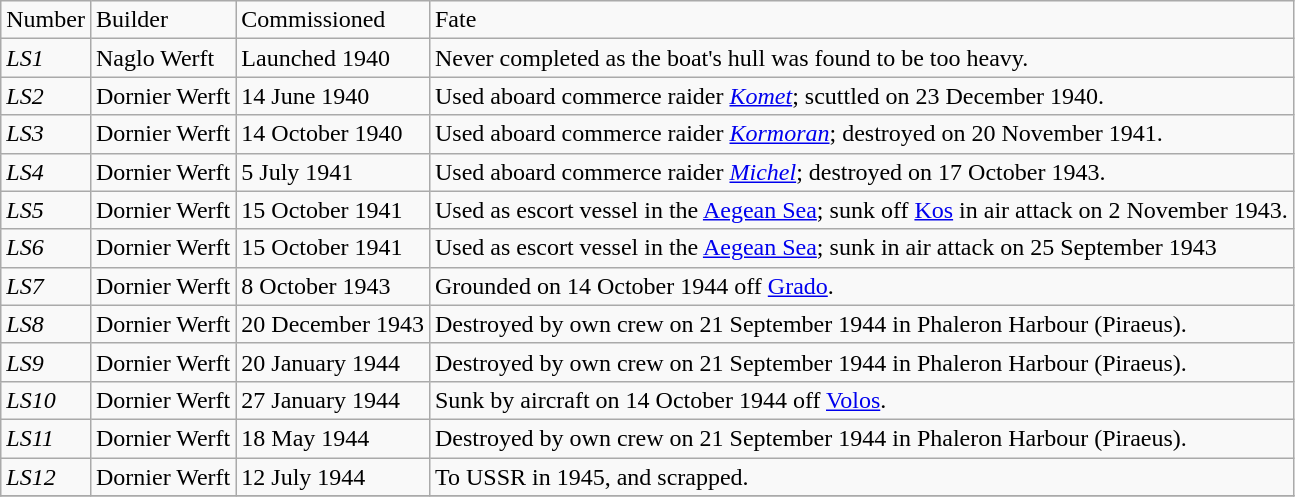<table class="wikitable" style="text-align:left">
<tr>
<td>Number</td>
<td>Builder</td>
<td>Commissioned</td>
<td>Fate</td>
</tr>
<tr>
<td><em>LS1</em></td>
<td>Naglo Werft</td>
<td>Launched 1940</td>
<td>Never completed as the boat's hull was found to be too heavy.</td>
</tr>
<tr>
<td><em>LS2</em></td>
<td>Dornier Werft</td>
<td>14 June 1940</td>
<td>Used aboard commerce raider <em><a href='#'>Komet</a></em>; scuttled on 23 December 1940.</td>
</tr>
<tr>
<td><em>LS3</em></td>
<td>Dornier Werft</td>
<td>14 October 1940</td>
<td>Used aboard commerce raider <em><a href='#'>Kormoran</a></em>; destroyed on 20 November 1941.</td>
</tr>
<tr>
<td><em>LS4</em></td>
<td>Dornier Werft</td>
<td>5 July 1941</td>
<td>Used aboard commerce raider <em><a href='#'>Michel</a></em>; destroyed on 17 October 1943.</td>
</tr>
<tr>
<td><em>LS5</em></td>
<td>Dornier Werft</td>
<td>15 October 1941</td>
<td>Used as escort vessel in the <a href='#'>Aegean Sea</a>; sunk off <a href='#'>Kos</a> in air attack on 2 November 1943.</td>
</tr>
<tr>
<td><em>LS6</em></td>
<td>Dornier Werft</td>
<td>15 October 1941</td>
<td>Used as escort vessel in the <a href='#'>Aegean Sea</a>; sunk in air attack on 25 September 1943</td>
</tr>
<tr>
<td><em>LS7</em></td>
<td>Dornier Werft</td>
<td>8 October 1943</td>
<td>Grounded on 14 October 1944 off <a href='#'>Grado</a>.</td>
</tr>
<tr>
<td><em>LS8</em></td>
<td>Dornier Werft</td>
<td>20 December 1943</td>
<td>Destroyed by own crew on 21 September 1944 in Phaleron Harbour (Piraeus).</td>
</tr>
<tr>
<td><em>LS9</em></td>
<td>Dornier Werft</td>
<td>20 January 1944</td>
<td>Destroyed by own crew on 21 September 1944 in Phaleron Harbour (Piraeus).</td>
</tr>
<tr>
<td><em>LS10</em></td>
<td>Dornier Werft</td>
<td>27 January 1944</td>
<td>Sunk by aircraft on 14 October 1944 off <a href='#'>Volos</a>.</td>
</tr>
<tr>
<td><em>LS11</em></td>
<td>Dornier Werft</td>
<td>18 May 1944</td>
<td>Destroyed by own crew on 21 September 1944 in Phaleron Harbour (Piraeus).</td>
</tr>
<tr>
<td><em>LS12</em></td>
<td>Dornier Werft</td>
<td>12 July 1944</td>
<td>To USSR in 1945, and scrapped.</td>
</tr>
<tr>
</tr>
</table>
